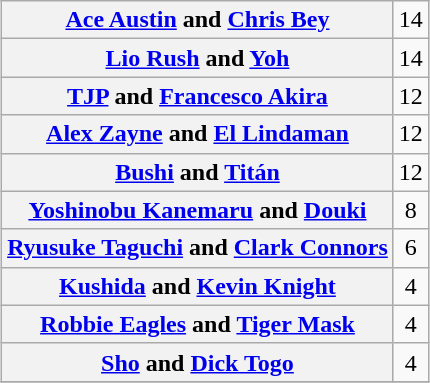<table class="wikitable" style="margin: 1em auto 1em auto;text-align:center">
<tr>
<th><a href='#'>Ace Austin</a> and <a href='#'>Chris Bey</a></th>
<td>14</td>
</tr>
<tr>
<th><a href='#'>Lio Rush</a> and <a href='#'>Yoh</a></th>
<td>14</td>
</tr>
<tr>
<th><a href='#'>TJP</a> and <a href='#'>Francesco Akira</a></th>
<td>12</td>
</tr>
<tr>
<th><a href='#'>Alex Zayne</a> and <a href='#'>El Lindaman</a></th>
<td>12</td>
</tr>
<tr>
<th><a href='#'>Bushi</a> and <a href='#'>Titán</a></th>
<td>12</td>
</tr>
<tr>
<th><a href='#'>Yoshinobu Kanemaru</a> and <a href='#'>Douki</a></th>
<td>8</td>
</tr>
<tr>
<th><a href='#'>Ryusuke Taguchi</a> and <a href='#'>Clark Connors</a></th>
<td>6</td>
</tr>
<tr>
<th><a href='#'>Kushida</a> and <a href='#'>Kevin Knight</a></th>
<td>4</td>
</tr>
<tr>
<th><a href='#'>Robbie Eagles</a> and <a href='#'>Tiger Mask</a></th>
<td>4</td>
</tr>
<tr>
<th><a href='#'>Sho</a> and <a href='#'>Dick Togo</a></th>
<td>4</td>
</tr>
<tr>
</tr>
</table>
